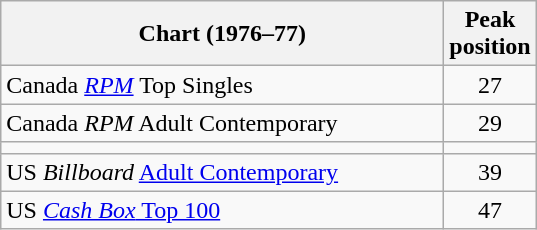<table class="wikitable sortable">
<tr>
<th style="width:18em">Chart (1976–77)</th>
<th>Peak<br>position</th>
</tr>
<tr>
<td>Canada <em><a href='#'>RPM</a></em> Top Singles</td>
<td style="text-align:center;">27</td>
</tr>
<tr>
<td>Canada <em>RPM</em> Adult Contemporary</td>
<td style="text-align:center;">29</td>
</tr>
<tr>
<td></td>
</tr>
<tr>
<td>US <em>Billboard</em> <a href='#'>Adult Contemporary</a></td>
<td style="text-align:center;">39</td>
</tr>
<tr>
<td>US <a href='#'><em>Cash Box</em> Top 100</a></td>
<td style="text-align:center;">47</td>
</tr>
</table>
